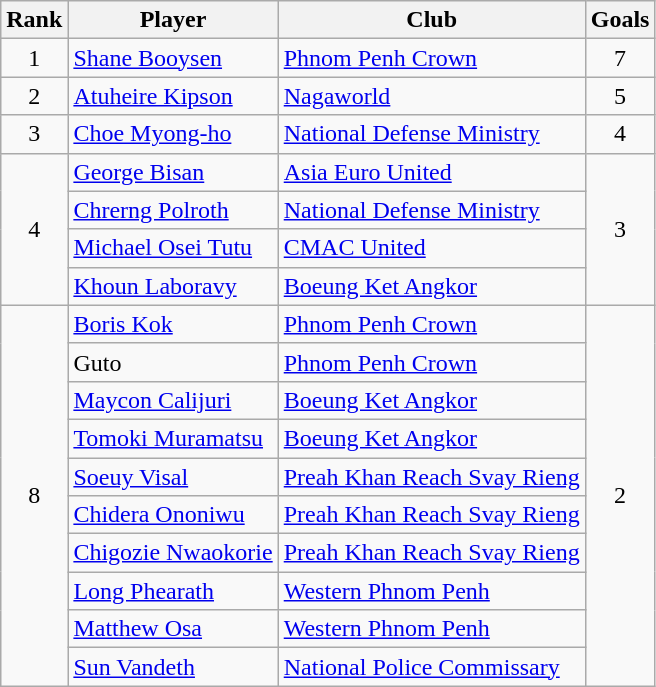<table class="wikitable" style="text-align:center">
<tr>
<th>Rank</th>
<th>Player</th>
<th>Club</th>
<th>Goals</th>
</tr>
<tr>
<td rowspan="1">1</td>
<td align="left"> <a href='#'>Shane Booysen</a></td>
<td align="left"><a href='#'>Phnom Penh Crown</a></td>
<td rowspan="1">7</td>
</tr>
<tr>
<td rowspan="1">2</td>
<td align="left"> <a href='#'>Atuheire Kipson</a></td>
<td align="left"><a href='#'>Nagaworld</a></td>
<td rowspan="1">5</td>
</tr>
<tr>
<td rowspan="1">3</td>
<td align="left"> <a href='#'>Choe Myong-ho</a></td>
<td align="left"><a href='#'>National Defense Ministry</a></td>
<td rowspan="1">4</td>
</tr>
<tr>
<td rowspan="4">4</td>
<td align="left"> <a href='#'>George Bisan</a></td>
<td align="left"><a href='#'>Asia Euro United</a></td>
<td rowspan="4">3</td>
</tr>
<tr>
<td align="left"> <a href='#'>Chrerng Polroth</a></td>
<td align="left"><a href='#'>National Defense Ministry</a></td>
</tr>
<tr>
<td align="left"> <a href='#'>Michael Osei Tutu</a></td>
<td align="left"><a href='#'>CMAC United</a></td>
</tr>
<tr>
<td align="left"> <a href='#'>Khoun Laboravy</a></td>
<td align="left"><a href='#'>Boeung Ket Angkor</a></td>
</tr>
<tr>
<td rowspan="10">8</td>
<td align="left"> <a href='#'>Boris Kok</a></td>
<td align="left"><a href='#'>Phnom Penh Crown</a></td>
<td rowspan="10">2</td>
</tr>
<tr>
<td align="left"> Guto</td>
<td align="left"><a href='#'>Phnom Penh Crown</a></td>
</tr>
<tr>
<td align="left"> <a href='#'>Maycon Calijuri</a></td>
<td align="left"><a href='#'>Boeung Ket Angkor</a></td>
</tr>
<tr>
<td align="left"> <a href='#'>Tomoki Muramatsu</a></td>
<td align="left"><a href='#'>Boeung Ket Angkor</a></td>
</tr>
<tr>
<td align="left"> <a href='#'>Soeuy Visal</a></td>
<td align="left"><a href='#'>Preah Khan Reach Svay Rieng</a></td>
</tr>
<tr>
<td align="left"> <a href='#'>Chidera Ononiwu</a></td>
<td align="left"><a href='#'>Preah Khan Reach Svay Rieng</a></td>
</tr>
<tr>
<td align="left"> <a href='#'>Chigozie Nwaokorie</a></td>
<td align="left"><a href='#'>Preah Khan Reach Svay Rieng</a></td>
</tr>
<tr>
<td align="left"> <a href='#'>Long Phearath</a></td>
<td align="left"><a href='#'>Western Phnom Penh</a></td>
</tr>
<tr>
<td align="left"> <a href='#'>Matthew Osa</a></td>
<td align="left"><a href='#'>Western Phnom Penh</a></td>
</tr>
<tr>
<td align="left"> <a href='#'>Sun Vandeth</a></td>
<td align="left"><a href='#'>National Police Commissary</a></td>
</tr>
</table>
